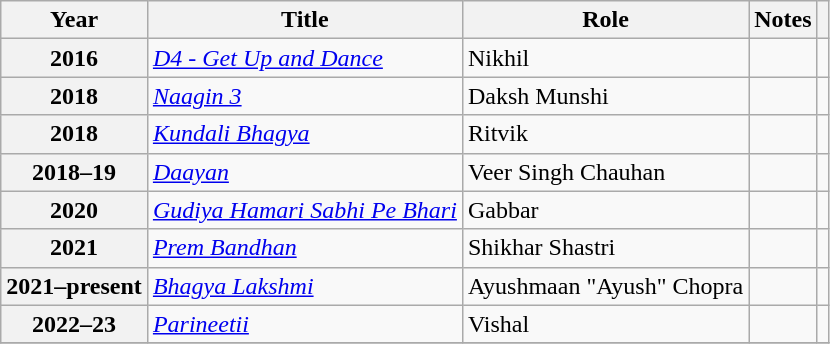<table class="wikitable plainrowheaders sortable">
<tr>
<th scope="col">Year</th>
<th scope="col">Title</th>
<th scope="col">Role</th>
<th scope="col" class="unsortable">Notes</th>
<th scope="col" class="unsortable"></th>
</tr>
<tr>
<th scope=row>2016</th>
<td><em><a href='#'>D4 - Get Up and Dance</a></em></td>
<td>Nikhil</td>
<td></td>
<td style="text-align:center;"></td>
</tr>
<tr>
<th scope=row>2018</th>
<td><em><a href='#'>Naagin 3</a></em></td>
<td>Daksh Munshi</td>
<td></td>
<td style="text-align:center;"></td>
</tr>
<tr>
<th scope=row>2018</th>
<td><em><a href='#'>Kundali Bhagya</a></em></td>
<td>Ritvik</td>
<td></td>
<td style="text-align:center;"></td>
</tr>
<tr>
<th scope=row>2018–19</th>
<td><em><a href='#'>Daayan</a></em></td>
<td>Veer Singh Chauhan</td>
<td></td>
<td style="text-align:center;"></td>
</tr>
<tr>
<th scope=row>2020</th>
<td><em><a href='#'>Gudiya Hamari Sabhi Pe Bhari</a></em></td>
<td>Gabbar</td>
<td></td>
<td style="text-align:center;"></td>
</tr>
<tr>
<th scope=row>2021</th>
<td><em><a href='#'>Prem Bandhan</a></em></td>
<td>Shikhar Shastri</td>
<td></td>
<td style="text-align:center;"></td>
</tr>
<tr>
<th scope=row>2021–present</th>
<td><em><a href='#'>Bhagya Lakshmi</a></em></td>
<td>Ayushmaan "Ayush" Chopra</td>
<td></td>
<td style="text-align:center;"></td>
</tr>
<tr>
<th scope=row>2022–23</th>
<td><em><a href='#'>Parineetii</a></em></td>
<td>Vishal</td>
<td></td>
<td style="text-align:center;"></td>
</tr>
<tr>
</tr>
</table>
